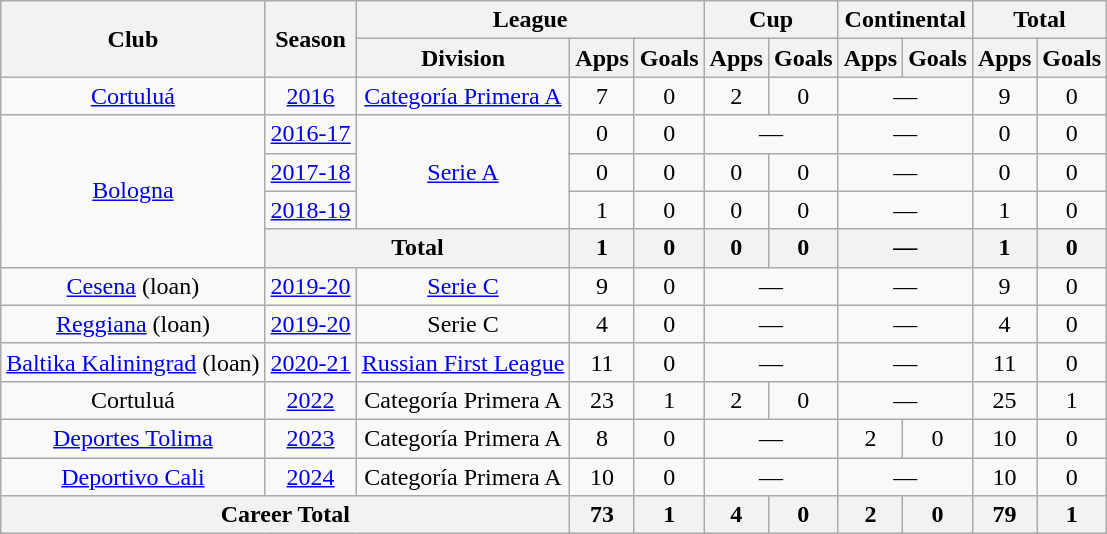<table class="wikitable" border="1" style="text-align: center;">
<tr>
<th rowspan="2">Club</th>
<th rowspan="2">Season</th>
<th colspan="3">League</th>
<th colspan="2">Cup</th>
<th colspan="2">Continental</th>
<th colspan="2">Total</th>
</tr>
<tr>
<th>Division</th>
<th>Apps</th>
<th>Goals</th>
<th>Apps</th>
<th>Goals</th>
<th>Apps</th>
<th>Goals</th>
<th>Apps</th>
<th>Goals</th>
</tr>
<tr>
<td><a href='#'>Cortuluá</a></td>
<td><a href='#'>2016</a></td>
<td><a href='#'>Categoría Primera A</a></td>
<td>7</td>
<td>0</td>
<td>2</td>
<td>0</td>
<td colspan="2">—</td>
<td>9</td>
<td>0</td>
</tr>
<tr>
<td rowspan="4"><a href='#'>Bologna</a></td>
<td><a href='#'>2016-17</a></td>
<td rowspan="3"><a href='#'>Serie A</a></td>
<td>0</td>
<td>0</td>
<td colspan="2">—</td>
<td colspan="2">—</td>
<td>0</td>
<td>0</td>
</tr>
<tr>
<td><a href='#'>2017-18</a></td>
<td>0</td>
<td>0</td>
<td>0</td>
<td>0</td>
<td colspan="2">—</td>
<td>0</td>
<td>0</td>
</tr>
<tr>
<td><a href='#'>2018-19</a></td>
<td>1</td>
<td>0</td>
<td>0</td>
<td>0</td>
<td colspan="2">—</td>
<td>1</td>
<td>0</td>
</tr>
<tr>
<th colspan="2">Total</th>
<th>1</th>
<th>0</th>
<th>0</th>
<th>0</th>
<th colspan="2">—</th>
<th>1</th>
<th>0</th>
</tr>
<tr>
<td><a href='#'>Cesena</a> (loan)</td>
<td><a href='#'>2019-20</a></td>
<td><a href='#'>Serie C</a></td>
<td>9</td>
<td>0</td>
<td colspan="2">—</td>
<td colspan="2">—</td>
<td>9</td>
<td>0</td>
</tr>
<tr>
<td><a href='#'>Reggiana</a> (loan)</td>
<td><a href='#'>2019-20</a></td>
<td>Serie C</td>
<td>4</td>
<td>0</td>
<td colspan="2">—</td>
<td colspan="2">—</td>
<td>4</td>
<td>0</td>
</tr>
<tr>
<td><a href='#'>Baltika Kaliningrad</a> (loan)</td>
<td><a href='#'>2020-21</a></td>
<td><a href='#'>Russian First League</a></td>
<td>11</td>
<td>0</td>
<td colspan="2">—</td>
<td colspan="2">—</td>
<td>11</td>
<td>0</td>
</tr>
<tr>
<td>Cortuluá</td>
<td><a href='#'>2022</a></td>
<td>Categoría Primera A</td>
<td>23</td>
<td>1</td>
<td>2</td>
<td>0</td>
<td colspan="2">—</td>
<td>25</td>
<td>1</td>
</tr>
<tr>
<td><a href='#'>Deportes Tolima</a></td>
<td><a href='#'>2023</a></td>
<td>Categoría Primera A</td>
<td>8</td>
<td>0</td>
<td colspan="2">—</td>
<td>2</td>
<td>0</td>
<td>10</td>
<td>0</td>
</tr>
<tr>
<td><a href='#'>Deportivo Cali</a></td>
<td><a href='#'>2024</a></td>
<td>Categoría Primera A</td>
<td>10</td>
<td>0</td>
<td colspan="2">—</td>
<td colspan="2">—</td>
<td>10</td>
<td>0</td>
</tr>
<tr>
<th colspan="3">Career Total</th>
<th>73</th>
<th>1</th>
<th>4</th>
<th>0</th>
<th>2</th>
<th>0</th>
<th>79</th>
<th>1</th>
</tr>
</table>
